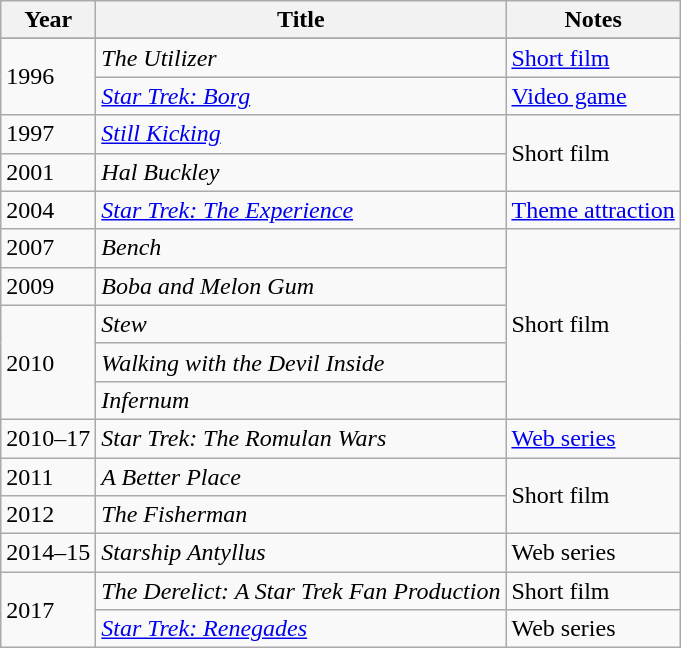<table class="wikitable sortable">
<tr>
<th>Year</th>
<th>Title</th>
<th class="unsortable">Notes</th>
</tr>
<tr>
</tr>
<tr>
<td rowspan="2">1996</td>
<td><em>The Utilizer</em></td>
<td><a href='#'>Short film</a></td>
</tr>
<tr>
<td><em><a href='#'>Star Trek: Borg</a></em></td>
<td><a href='#'>Video game</a></td>
</tr>
<tr>
<td>1997</td>
<td><em><a href='#'>Still Kicking</a></em></td>
<td rowspan="2">Short film</td>
</tr>
<tr>
<td>2001</td>
<td><em>Hal Buckley</em></td>
</tr>
<tr>
<td>2004</td>
<td><em><a href='#'>Star Trek: The Experience</a></em></td>
<td><a href='#'>Theme attraction</a></td>
</tr>
<tr>
<td>2007</td>
<td><em>Bench</em></td>
<td rowspan="5">Short film</td>
</tr>
<tr>
<td>2009</td>
<td><em>Boba and Melon Gum</em></td>
</tr>
<tr>
<td rowspan="3">2010</td>
<td><em>Stew</em></td>
</tr>
<tr>
<td><em>Walking with the Devil Inside</em></td>
</tr>
<tr>
<td><em>Infernum</em></td>
</tr>
<tr>
<td>2010–17</td>
<td><em>Star Trek: The Romulan Wars</em></td>
<td><a href='#'>Web series</a></td>
</tr>
<tr>
<td>2011</td>
<td><em>A Better Place</em></td>
<td rowspan="2">Short film</td>
</tr>
<tr>
<td>2012</td>
<td><em>The Fisherman</em></td>
</tr>
<tr>
<td>2014–15</td>
<td><em>Starship Antyllus</em></td>
<td>Web series</td>
</tr>
<tr>
<td rowspan="2">2017</td>
<td><em>The Derelict: A Star Trek Fan Production</em></td>
<td>Short film</td>
</tr>
<tr>
<td><em><a href='#'>Star Trek: Renegades</a></em></td>
<td>Web series</td>
</tr>
</table>
